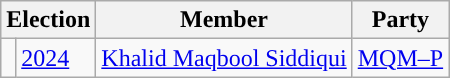<table class="wikitable">
<tr>
<th colspan="2">Election</th>
<th>Member</th>
<th>Party</th>
</tr>
<tr>
<td style="background-color: "></td>
<td><a href='#'>2024</a></td>
<td><a href='#'>Khalid Maqbool Siddiqui</a></td>
<td><a href='#'>MQM–P</a></td>
</tr>
</table>
